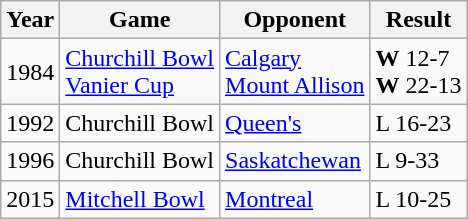<table class="wikitable">
<tr>
<th>Year</th>
<th>Game</th>
<th>Opponent</th>
<th>Result</th>
</tr>
<tr>
<td>1984</td>
<td><a href='#'>Churchill Bowl</a><br><a href='#'>Vanier Cup</a></td>
<td><a href='#'>Calgary</a><br><a href='#'>Mount Allison</a></td>
<td><strong>W</strong> 12-7<br><strong>W</strong> 22-13</td>
</tr>
<tr>
<td>1992</td>
<td>Churchill Bowl</td>
<td><a href='#'>Queen's</a></td>
<td>L 16-23</td>
</tr>
<tr>
<td>1996</td>
<td>Churchill Bowl</td>
<td><a href='#'>Saskatchewan</a></td>
<td>L 9-33</td>
</tr>
<tr>
<td>2015</td>
<td><a href='#'>Mitchell Bowl</a></td>
<td><a href='#'>Montreal</a></td>
<td>L 10-25</td>
</tr>
</table>
